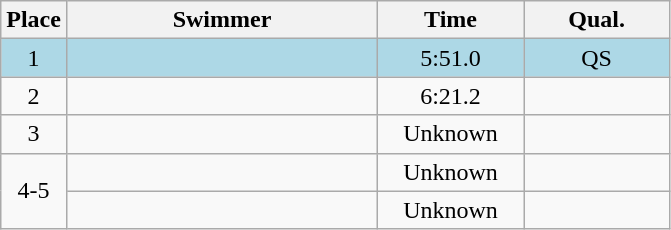<table class=wikitable style="text-align:center">
<tr>
<th>Place</th>
<th width=200>Swimmer</th>
<th width=90>Time</th>
<th width=90>Qual.</th>
</tr>
<tr bgcolor=lightblue>
<td>1</td>
<td align=left></td>
<td>5:51.0</td>
<td>QS</td>
</tr>
<tr>
<td>2</td>
<td align=left></td>
<td>6:21.2</td>
<td></td>
</tr>
<tr>
<td>3</td>
<td align=left></td>
<td>Unknown</td>
<td></td>
</tr>
<tr>
<td rowspan=2>4-5</td>
<td align=left></td>
<td>Unknown</td>
<td></td>
</tr>
<tr>
<td align=left></td>
<td>Unknown</td>
<td></td>
</tr>
</table>
